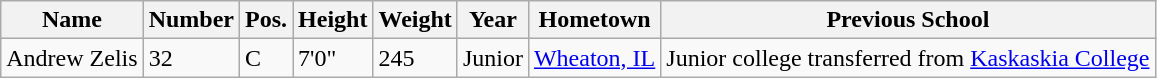<table class="wikitable sortable" border="1">
<tr>
<th>Name</th>
<th>Number</th>
<th>Pos.</th>
<th>Height</th>
<th>Weight</th>
<th>Year</th>
<th>Hometown</th>
<th class="unsortable">Previous School</th>
</tr>
<tr>
<td>Andrew Zelis</td>
<td>32</td>
<td>C</td>
<td>7'0"</td>
<td>245</td>
<td>Junior</td>
<td><a href='#'>Wheaton, IL</a></td>
<td>Junior college transferred from <a href='#'>Kaskaskia College</a></td>
</tr>
</table>
